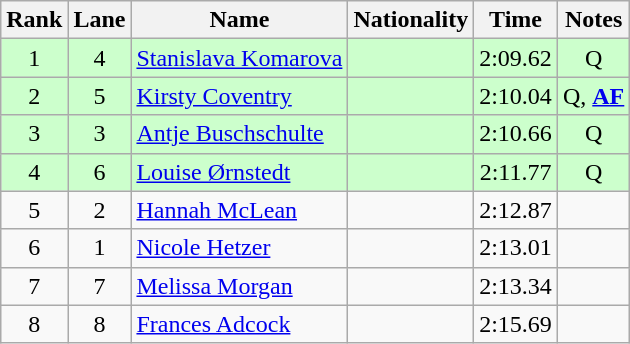<table class="wikitable sortable" style="text-align:center">
<tr>
<th>Rank</th>
<th>Lane</th>
<th>Name</th>
<th>Nationality</th>
<th>Time</th>
<th>Notes</th>
</tr>
<tr bgcolor=#ccffcc>
<td>1</td>
<td>4</td>
<td align=left><a href='#'>Stanislava Komarova</a></td>
<td align=left></td>
<td>2:09.62</td>
<td>Q</td>
</tr>
<tr bgcolor=#ccffcc>
<td>2</td>
<td>5</td>
<td align=left><a href='#'>Kirsty Coventry</a></td>
<td align=left></td>
<td>2:10.04</td>
<td>Q, <strong><a href='#'>AF</a></strong></td>
</tr>
<tr bgcolor=#ccffcc>
<td>3</td>
<td>3</td>
<td align=left><a href='#'>Antje Buschschulte</a></td>
<td align=left></td>
<td>2:10.66</td>
<td>Q</td>
</tr>
<tr bgcolor=#ccffcc>
<td>4</td>
<td>6</td>
<td align=left><a href='#'>Louise Ørnstedt</a></td>
<td align=left></td>
<td>2:11.77</td>
<td>Q</td>
</tr>
<tr>
<td>5</td>
<td>2</td>
<td align=left><a href='#'>Hannah McLean</a></td>
<td align=left></td>
<td>2:12.87</td>
<td></td>
</tr>
<tr>
<td>6</td>
<td>1</td>
<td align=left><a href='#'>Nicole Hetzer</a></td>
<td align=left></td>
<td>2:13.01</td>
<td></td>
</tr>
<tr>
<td>7</td>
<td>7</td>
<td align=left><a href='#'>Melissa Morgan</a></td>
<td align=left></td>
<td>2:13.34</td>
<td></td>
</tr>
<tr>
<td>8</td>
<td>8</td>
<td align=left><a href='#'>Frances Adcock</a></td>
<td align=left></td>
<td>2:15.69</td>
<td></td>
</tr>
</table>
